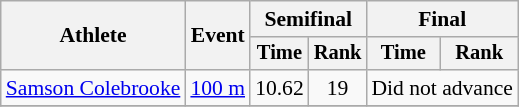<table class=wikitable style=font-size:90%;text-align:center>
<tr>
<th rowspan=2>Athlete</th>
<th rowspan=2>Event</th>
<th colspan=2>Semifinal</th>
<th colspan=2>Final</th>
</tr>
<tr style=font-size:95%>
<th>Time</th>
<th>Rank</th>
<th>Time</th>
<th>Rank</th>
</tr>
<tr>
<td align=left><a href='#'>Samson Colebrooke</a></td>
<td align=left><a href='#'>100 m</a></td>
<td>10.62</td>
<td>19</td>
<td colspan="2">Did not advance</td>
</tr>
<tr>
</tr>
</table>
